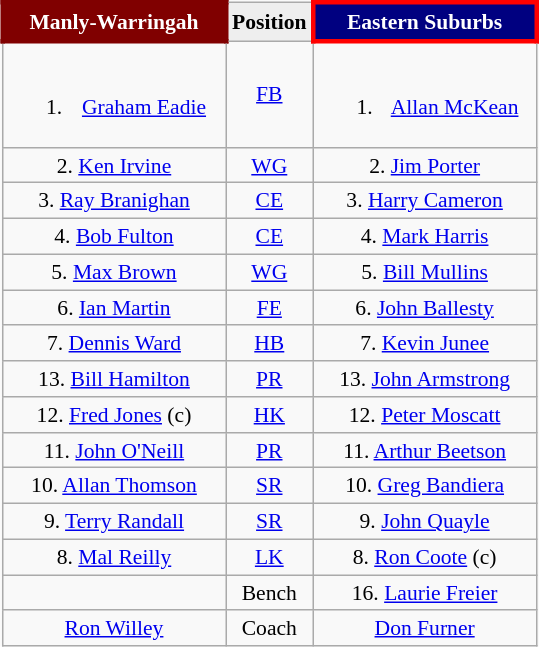<table class="wikitable" style="float:right; font-size:90%; margin-left:1em;">
<tr style="background:#f03;">
<th style="width:140px; border:3px solid maroon; background: maroon; color: white">Manly-Warringah</th>
<th style="width:40px; text-align:center; background:#eee; color:black;">Position</th>
<th style="width:140px; border:3px solid red; background: navy; color: white">Eastern Suburbs</th>
</tr>
<tr align=center>
<td><br><ol><li><a href='#'>Graham Eadie</a></li></ol></td>
<td><a href='#'>FB</a></td>
<td><br><ol><li><a href='#'>Allan McKean</a></li></ol></td>
</tr>
<tr align=center>
<td>2. <a href='#'>Ken Irvine</a></td>
<td><a href='#'>WG</a></td>
<td>2. <a href='#'>Jim Porter</a></td>
</tr>
<tr align=center>
<td>3. <a href='#'>Ray Branighan</a></td>
<td><a href='#'>CE</a></td>
<td>3. <a href='#'>Harry Cameron</a></td>
</tr>
<tr align=center>
<td>4. <a href='#'>Bob Fulton</a></td>
<td><a href='#'>CE</a></td>
<td>4. <a href='#'>Mark Harris</a></td>
</tr>
<tr align=center>
<td>5. <a href='#'>Max Brown</a></td>
<td><a href='#'>WG</a></td>
<td>5. <a href='#'>Bill Mullins</a></td>
</tr>
<tr align=center>
<td>6. <a href='#'>Ian Martin</a></td>
<td><a href='#'>FE</a></td>
<td>6. <a href='#'>John Ballesty</a></td>
</tr>
<tr align=center>
<td>7. <a href='#'>Dennis Ward</a></td>
<td><a href='#'>HB</a></td>
<td>7. <a href='#'>Kevin Junee</a></td>
</tr>
<tr align=center>
<td>13. <a href='#'>Bill Hamilton</a></td>
<td><a href='#'>PR</a></td>
<td>13. <a href='#'>John Armstrong</a></td>
</tr>
<tr align=center>
<td>12. <a href='#'>Fred Jones</a> (c)</td>
<td><a href='#'>HK</a></td>
<td>12. <a href='#'>Peter Moscatt</a></td>
</tr>
<tr align=center>
<td>11. <a href='#'>John O'Neill</a></td>
<td><a href='#'>PR</a></td>
<td>11. <a href='#'>Arthur Beetson</a></td>
</tr>
<tr align=center>
<td>10. <a href='#'>Allan Thomson</a></td>
<td><a href='#'>SR</a></td>
<td>10. <a href='#'>Greg Bandiera</a></td>
</tr>
<tr align=center>
<td>9. <a href='#'>Terry Randall</a></td>
<td><a href='#'>SR</a></td>
<td>9. <a href='#'>John Quayle</a></td>
</tr>
<tr align=center>
<td>8. <a href='#'>Mal Reilly</a></td>
<td><a href='#'>LK</a></td>
<td>8. <a href='#'>Ron Coote</a> (c)</td>
</tr>
<tr align=center>
<td></td>
<td>Bench</td>
<td>16. <a href='#'>Laurie Freier</a></td>
</tr>
<tr align=center>
<td><a href='#'>Ron Willey</a></td>
<td>Coach</td>
<td><a href='#'>Don Furner</a></td>
</tr>
</table>
